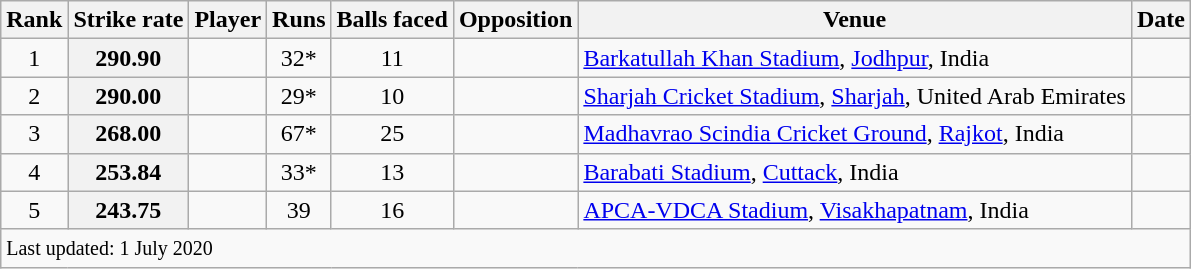<table class="wikitable sortable">
<tr>
<th scope=col>Rank</th>
<th scope=col>Strike rate</th>
<th scope=col>Player</th>
<th scope=col>Runs</th>
<th scope=col>Balls faced</th>
<th scope=col>Opposition</th>
<th scope=col>Venue</th>
<th scope=col>Date</th>
</tr>
<tr>
<td align=center>1</td>
<th scope=row style="text-align:center;">290.90</th>
<td></td>
<td align=center>32*</td>
<td align=center>11</td>
<td></td>
<td><a href='#'>Barkatullah Khan Stadium</a>, <a href='#'>Jodhpur</a>, India</td>
<td></td>
</tr>
<tr>
<td align=center>2</td>
<th scope=row style="text-align:center;">290.00</th>
<td></td>
<td align=center>29*</td>
<td align=center>10</td>
<td></td>
<td><a href='#'>Sharjah Cricket Stadium</a>, <a href='#'>Sharjah</a>, United Arab Emirates</td>
<td></td>
</tr>
<tr>
<td align=center>3</td>
<th scope=row style="text-align:center;">268.00</th>
<td></td>
<td align=center>67*</td>
<td align=center>25</td>
<td></td>
<td><a href='#'>Madhavrao Scindia Cricket Ground</a>, <a href='#'>Rajkot</a>, India</td>
<td></td>
</tr>
<tr>
<td align=center>4</td>
<th scope=row style="text-align:center;">253.84</th>
<td></td>
<td align=center>33*</td>
<td align=center>13</td>
<td></td>
<td><a href='#'>Barabati Stadium</a>, <a href='#'>Cuttack</a>, India</td>
<td></td>
</tr>
<tr>
<td align=center>5</td>
<th scope=row style="text-align:center;">243.75</th>
<td></td>
<td align=center>39</td>
<td align=center>16</td>
<td></td>
<td><a href='#'>APCA-VDCA Stadium</a>, <a href='#'>Visakhapatnam</a>, India</td>
<td></td>
</tr>
<tr class=sortbottom>
<td colspan=8><small>Last updated: 1 July 2020</small></td>
</tr>
</table>
